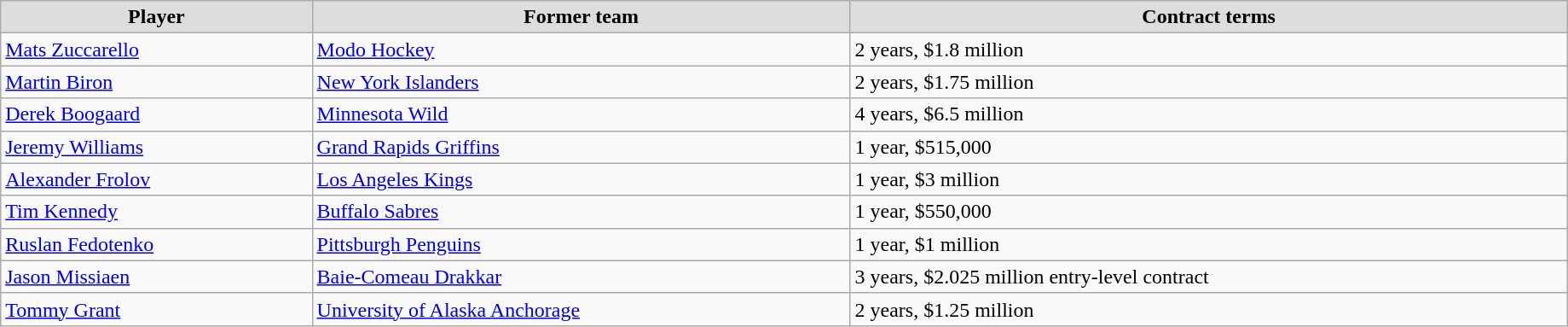<table class="wikitable" width=97%>
<tr align="center" bgcolor="#dddddd">
<td><strong>Player</strong></td>
<td><strong>Former team</strong></td>
<td><strong>Contract terms</strong></td>
</tr>
<tr>
<td><a href='#'>Mats Zuccarello</a></td>
<td><a href='#'>Modo Hockey</a></td>
<td>2 years, $1.8 million</td>
</tr>
<tr>
<td><a href='#'>Martin Biron</a></td>
<td><a href='#'>New York Islanders</a></td>
<td>2 years, $1.75 million</td>
</tr>
<tr>
<td><a href='#'>Derek Boogaard</a></td>
<td><a href='#'>Minnesota Wild</a></td>
<td>4 years, $6.5 million</td>
</tr>
<tr>
<td><a href='#'>Jeremy Williams</a></td>
<td><a href='#'>Grand Rapids Griffins</a></td>
<td>1 year, $515,000</td>
</tr>
<tr>
<td><a href='#'>Alexander Frolov</a></td>
<td><a href='#'>Los Angeles Kings</a></td>
<td>1 year, $3 million</td>
</tr>
<tr>
<td><a href='#'>Tim Kennedy</a></td>
<td><a href='#'>Buffalo Sabres</a></td>
<td>1 year, $550,000</td>
</tr>
<tr>
<td><a href='#'>Ruslan Fedotenko</a></td>
<td><a href='#'>Pittsburgh Penguins</a></td>
<td>1 year, $1 million</td>
</tr>
<tr>
<td><a href='#'>Jason Missiaen</a></td>
<td><a href='#'>Baie-Comeau Drakkar</a></td>
<td>3 years, $2.025 million entry-level contract</td>
</tr>
<tr>
<td><a href='#'>Tommy Grant</a></td>
<td><a href='#'>University of Alaska Anchorage</a></td>
<td>2 years, $1.25 million</td>
</tr>
</table>
